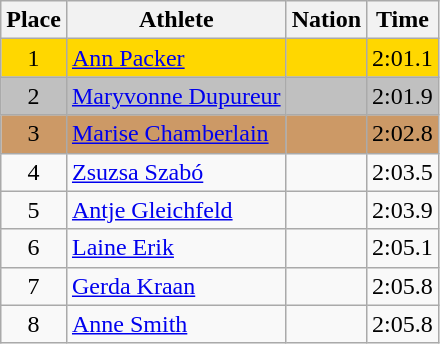<table class=wikitable>
<tr>
<th>Place</th>
<th>Athlete</th>
<th>Nation</th>
<th>Time</th>
</tr>
<tr align=center bgcolor=gold>
<td>1</td>
<td align=left><a href='#'>Ann Packer</a></td>
<td align=left></td>
<td>2:01.1 <strong></strong></td>
</tr>
<tr align=center bgcolor=silver>
<td>2</td>
<td align=left><a href='#'>Maryvonne Dupureur</a></td>
<td align=left></td>
<td>2:01.9</td>
</tr>
<tr align=center bgcolor=cc9966>
<td>3</td>
<td align=left><a href='#'>Marise Chamberlain</a></td>
<td align=left></td>
<td>2:02.8</td>
</tr>
<tr align=center>
<td>4</td>
<td align=left><a href='#'>Zsuzsa Szabó</a></td>
<td align=left></td>
<td>2:03.5</td>
</tr>
<tr align=center>
<td>5</td>
<td align=left><a href='#'>Antje Gleichfeld</a></td>
<td align=left></td>
<td>2:03.9</td>
</tr>
<tr align=center>
<td>6</td>
<td align=left><a href='#'>Laine Erik</a></td>
<td align=left></td>
<td>2:05.1</td>
</tr>
<tr align=center>
<td>7</td>
<td align=left><a href='#'>Gerda Kraan</a></td>
<td align=left></td>
<td>2:05.8</td>
</tr>
<tr align=center>
<td>8</td>
<td align=left><a href='#'>Anne Smith</a></td>
<td align=left></td>
<td>2:05.8</td>
</tr>
</table>
